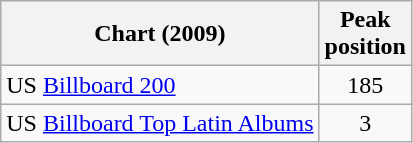<table class="wikitable sortable">
<tr>
<th align="left">Chart (2009)</th>
<th align="left">Peak<br>position</th>
</tr>
<tr>
<td>US <a href='#'>Billboard 200</a></td>
<td style="text-align:center;">185</td>
</tr>
<tr>
<td>US <a href='#'>Billboard Top Latin Albums</a></td>
<td style="text-align:center;">3</td>
</tr>
</table>
